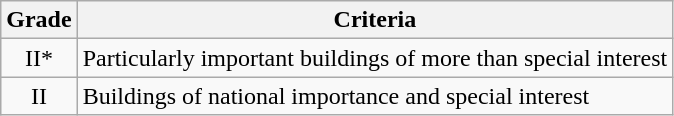<table class="wikitable">
<tr>
<th>Grade</th>
<th>Criteria</th>
</tr>
<tr>
<td align="center" >II*</td>
<td>Particularly important buildings of more than special interest</td>
</tr>
<tr>
<td align="center" >II</td>
<td>Buildings of national importance and special interest</td>
</tr>
</table>
